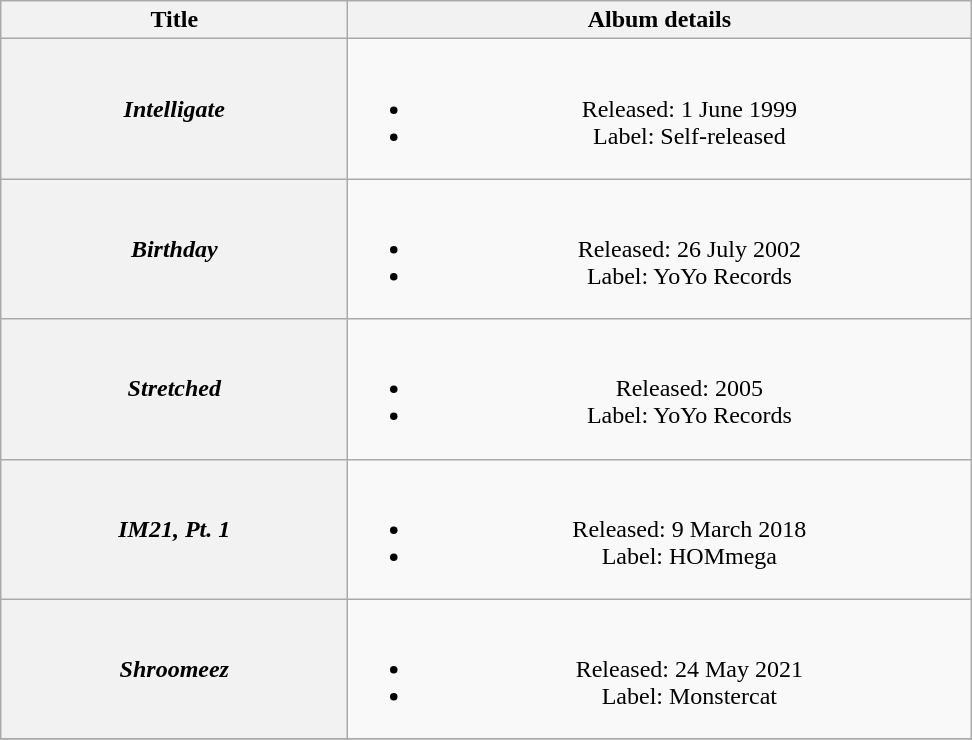<table class="wikitable plainrowheaders" style="text-align:center;">
<tr>
<th scope="col" style="width:14em;">Title</th>
<th scope="col" style="width:25.5em;">Album details</th>
</tr>
<tr>
<th scope="row"><em>Intelligate</em></th>
<td><br><ul><li>Released: 1 June 1999</li><li>Label: Self-released</li></ul></td>
</tr>
<tr>
<th scope="row"><em>Birthday</em> </th>
<td><br><ul><li>Released: 26 July 2002</li><li>Label: YoYo Records</li></ul></td>
</tr>
<tr>
<th scope="row"><em>Stretched</em></th>
<td><br><ul><li>Released: 2005</li><li>Label: YoYo Records</li></ul></td>
</tr>
<tr>
<th scope="row"><em>IM21, Pt. 1</em></th>
<td><br><ul><li>Released: 9 March 2018</li><li>Label: HOMmega</li></ul></td>
</tr>
<tr>
<th scope="row"><em>Shroomeez</em></th>
<td><br><ul><li>Released: 24 May 2021</li><li>Label: Monstercat</li></ul></td>
</tr>
<tr>
</tr>
</table>
